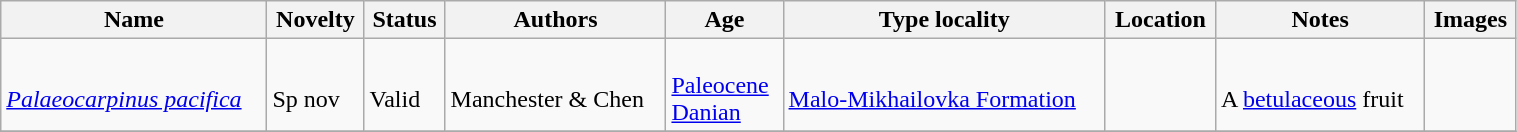<table class="wikitable sortable" align="center" width="80%">
<tr>
<th>Name</th>
<th>Novelty</th>
<th>Status</th>
<th>Authors</th>
<th>Age</th>
<th>Type locality</th>
<th>Location</th>
<th>Notes</th>
<th>Images</th>
</tr>
<tr>
<td><br><em><a href='#'>Palaeocarpinus pacifica</a></em></td>
<td><br>Sp nov</td>
<td><br>Valid</td>
<td><br>Manchester & Chen</td>
<td><br><a href='#'>Paleocene</a><br><a href='#'>Danian</a></td>
<td><br><a href='#'>Malo-Mikhailovka Formation</a></td>
<td><br></td>
<td><br>A <a href='#'>betulaceous</a> fruit</td>
<td></td>
</tr>
<tr>
</tr>
</table>
